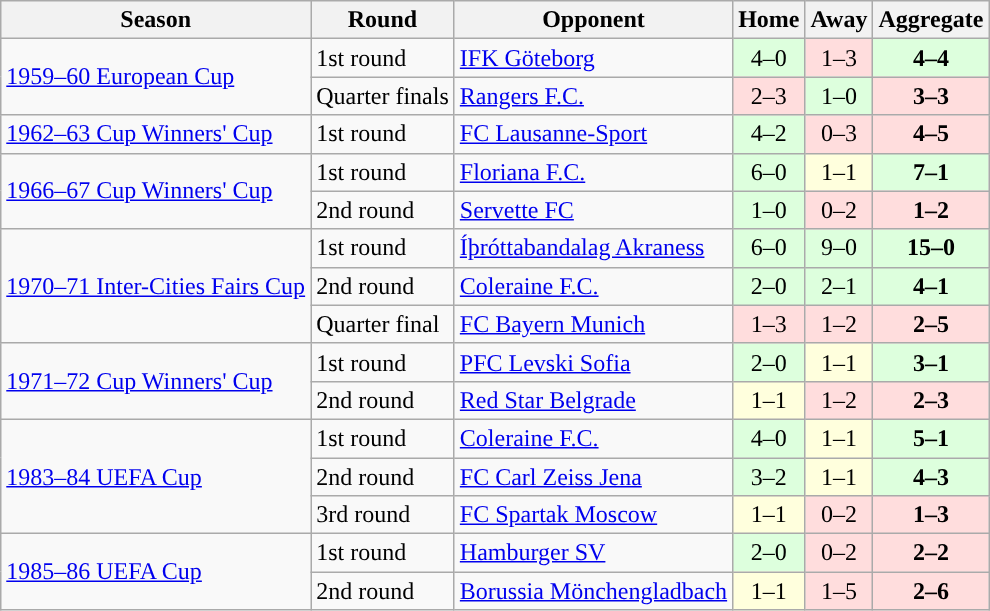<table class="wikitable">
<tr>
<th>Season</th>
<th>Round</th>
<th>Opponent</th>
<th>Home</th>
<th>Away</th>
<th>Aggregate</th>
</tr>
<tr>
<td rowspan=2><a href='#'>1959–60 European Cup</a></td>
<td>1st round</td>
<td> <a href='#'>IFK Göteborg</a></td>
<td bgcolor="#ddffdd" style="text-align:center;">4–0</td>
<td bgcolor="#ffdddd" style="text-align:center;">1–3</td>
<td bgcolor="#ddffdd" style="text-align:center;"><strong>4–4</strong><br></td>
</tr>
<tr>
<td>Quarter finals</td>
<td> <a href='#'>Rangers F.C.</a></td>
<td bgcolor="#ffdddd" style="text-align:center;">2–3</td>
<td bgcolor="#ddffdd" style="text-align:center;">1–0</td>
<td bgcolor="#ffdddd" style="text-align:center;"><strong>3–3</strong><br></td>
</tr>
<tr>
<td><a href='#'>1962–63 Cup Winners' Cup</a></td>
<td>1st round</td>
<td> <a href='#'>FC Lausanne-Sport</a></td>
<td bgcolor="#ddffdd" style="text-align:center;">4–2</td>
<td bgcolor="#ffdddd" style="text-align:center;">0–3</td>
<td bgcolor="#ffdddd" style="text-align:center;"><strong>4–5</strong></td>
</tr>
<tr>
<td rowspan=2><a href='#'>1966–67 Cup Winners' Cup</a></td>
<td>1st round</td>
<td> <a href='#'>Floriana F.C.</a></td>
<td bgcolor="#ddffdd" style="text-align:center;">6–0</td>
<td bgcolor="#ffffdd" style="text-align:center;">1–1</td>
<td bgcolor="#ddffdd" style="text-align:center;"><strong>7–1</strong></td>
</tr>
<tr>
<td>2nd round</td>
<td> <a href='#'>Servette FC</a></td>
<td bgcolor="#ddffdd" style="text-align:center;">1–0</td>
<td bgcolor="#ffdddd" style="text-align:center;">0–2</td>
<td bgcolor="#ffdddd" style="text-align:center;"><strong>1–2</strong></td>
</tr>
<tr>
<td rowspan=3><a href='#'>1970–71 Inter-Cities Fairs Cup</a></td>
<td>1st round</td>
<td> <a href='#'>Íþróttabandalag Akraness</a></td>
<td bgcolor="#ddffdd" style="text-align:center;">6–0</td>
<td bgcolor="#ddffdd" style="text-align:center;">9–0</td>
<td bgcolor="#ddffdd" style="text-align:center;"><strong>15–0</strong></td>
</tr>
<tr>
<td>2nd round</td>
<td> <a href='#'>Coleraine F.C.</a></td>
<td bgcolor="#ddffdd" style="text-align:center;">2–0</td>
<td bgcolor="#ddffdd" style="text-align:center;">2–1</td>
<td bgcolor="#ddffdd" style="text-align:center;"><strong>4–1</strong></td>
</tr>
<tr>
<td>Quarter final</td>
<td> <a href='#'>FC Bayern Munich</a></td>
<td bgcolor="#ffdddd" style="text-align:center;">1–3</td>
<td bgcolor="#ffdddd" style="text-align:center;">1–2</td>
<td bgcolor="#ffdddd" style="text-align:center;"><strong>2–5</strong></td>
</tr>
<tr>
<td rowspan=2><a href='#'>1971–72 Cup Winners' Cup</a></td>
<td>1st round</td>
<td> <a href='#'>PFC Levski Sofia</a></td>
<td bgcolor="#ddffdd" style="text-align:center;">2–0</td>
<td bgcolor="#ffffdd" style="text-align:center;">1–1</td>
<td bgcolor="#ddffdd" style="text-align:center;"><strong>3–1</strong></td>
</tr>
<tr>
<td>2nd round</td>
<td> <a href='#'>Red Star Belgrade</a></td>
<td bgcolor="#ffffdd" style="text-align:center;">1–1</td>
<td bgcolor="#ffdddd" style="text-align:center;">1–2</td>
<td bgcolor="#ffdddd" style="text-align:center;"><strong>2–3</strong></td>
</tr>
<tr>
<td rowspan=3><a href='#'>1983–84 UEFA Cup</a></td>
<td>1st round</td>
<td> <a href='#'>Coleraine F.C.</a></td>
<td bgcolor="#ddffdd" style="text-align:center;">4–0</td>
<td bgcolor="#ffffdd" style="text-align:center;">1–1</td>
<td bgcolor="#ddffdd" style="text-align:center;"><strong>5–1</strong></td>
</tr>
<tr>
<td>2nd round</td>
<td> <a href='#'>FC Carl Zeiss Jena</a></td>
<td bgcolor="#ddffdd" style="text-align:center;">3–2</td>
<td bgcolor="#ffffdd" style="text-align:center;">1–1</td>
<td bgcolor="#ddffdd" style="text-align:center;"><strong>4–3</strong></td>
</tr>
<tr>
<td>3rd round</td>
<td> <a href='#'>FC Spartak Moscow</a></td>
<td bgcolor="#ffffdd" style="text-align:center;">1–1</td>
<td bgcolor="#ffdddd" style="text-align:center;">0–2</td>
<td bgcolor="#ffdddd" style="text-align:center;"><strong>1–3</strong></td>
</tr>
<tr>
<td rowspan=2><a href='#'>1985–86 UEFA Cup</a></td>
<td>1st round</td>
<td> <a href='#'>Hamburger SV</a></td>
<td bgcolor="#ddffdd" style="text-align:center;">2–0</td>
<td bgcolor="#ffdddd" style="text-align:center;">0–2</td>
<td bgcolor="#ffdddd" style="text-align:center;"><strong>2–2</strong><br></td>
</tr>
<tr>
<td>2nd round</td>
<td> <a href='#'>Borussia Mönchengladbach</a></td>
<td bgcolor="#ffffdd" style="text-align:center;">1–1</td>
<td bgcolor="#ffdddd" style="text-align:center;">1–5</td>
<td bgcolor="#ffdddd" style="text-align:center;"><strong>2–6</strong></td>
</tr>
</table>
